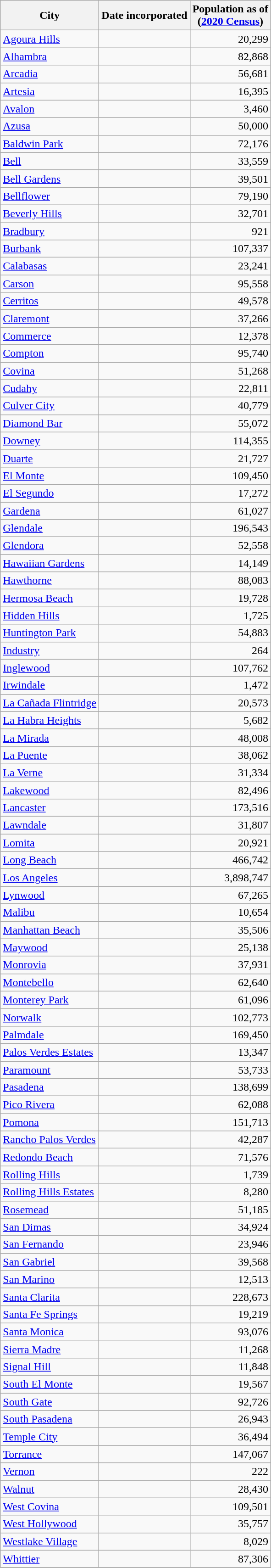<table class="wikitable sortable">
<tr>
<th>City</th>
<th>Date incorporated</th>
<th>Population as of<br>(<a href='#'>2020 Census</a>)</th>
</tr>
<tr>
<td><a href='#'>Agoura Hills</a></td>
<td></td>
<td align="right">20,299</td>
</tr>
<tr>
<td><a href='#'>Alhambra</a></td>
<td></td>
<td align="right">82,868</td>
</tr>
<tr>
<td><a href='#'>Arcadia</a></td>
<td></td>
<td align="right">56,681</td>
</tr>
<tr>
<td><a href='#'>Artesia</a></td>
<td></td>
<td align="right">16,395</td>
</tr>
<tr>
<td><a href='#'>Avalon</a></td>
<td></td>
<td align="right">3,460</td>
</tr>
<tr>
<td><a href='#'>Azusa</a></td>
<td></td>
<td align="right">50,000</td>
</tr>
<tr>
<td><a href='#'>Baldwin Park</a></td>
<td></td>
<td align="right">72,176</td>
</tr>
<tr>
<td><a href='#'>Bell</a></td>
<td></td>
<td align="right">33,559</td>
</tr>
<tr>
<td><a href='#'>Bell Gardens</a></td>
<td></td>
<td align="right">39,501</td>
</tr>
<tr>
<td><a href='#'>Bellflower</a></td>
<td></td>
<td align="right">79,190</td>
</tr>
<tr>
<td><a href='#'>Beverly Hills</a></td>
<td></td>
<td align="right">32,701</td>
</tr>
<tr>
<td><a href='#'>Bradbury</a></td>
<td></td>
<td align="right">921</td>
</tr>
<tr>
<td><a href='#'>Burbank</a></td>
<td></td>
<td align="right">107,337</td>
</tr>
<tr>
<td><a href='#'>Calabasas</a></td>
<td></td>
<td align="right">23,241</td>
</tr>
<tr>
<td><a href='#'>Carson</a></td>
<td></td>
<td align="right">95,558</td>
</tr>
<tr>
<td><a href='#'>Cerritos</a></td>
<td></td>
<td align="right">49,578</td>
</tr>
<tr>
<td><a href='#'>Claremont</a></td>
<td></td>
<td align="right">37,266</td>
</tr>
<tr>
<td><a href='#'>Commerce</a></td>
<td></td>
<td align="right">12,378</td>
</tr>
<tr>
<td><a href='#'>Compton</a></td>
<td></td>
<td align="right">95,740</td>
</tr>
<tr>
<td><a href='#'>Covina</a></td>
<td></td>
<td align="right">51,268</td>
</tr>
<tr>
<td><a href='#'>Cudahy</a></td>
<td></td>
<td align="right">22,811</td>
</tr>
<tr>
<td><a href='#'>Culver City</a></td>
<td></td>
<td align="right">40,779</td>
</tr>
<tr>
<td><a href='#'>Diamond Bar</a></td>
<td></td>
<td align="right">55,072</td>
</tr>
<tr>
<td><a href='#'>Downey</a></td>
<td></td>
<td align="right">114,355</td>
</tr>
<tr>
<td><a href='#'>Duarte</a></td>
<td></td>
<td align="right">21,727</td>
</tr>
<tr>
<td><a href='#'>El Monte</a></td>
<td></td>
<td align="right">109,450</td>
</tr>
<tr>
<td><a href='#'>El Segundo</a></td>
<td></td>
<td align="right">17,272</td>
</tr>
<tr>
<td><a href='#'>Gardena</a></td>
<td></td>
<td align="right">61,027</td>
</tr>
<tr>
<td><a href='#'>Glendale</a></td>
<td></td>
<td align="right">196,543</td>
</tr>
<tr>
<td><a href='#'>Glendora</a></td>
<td></td>
<td align="right">52,558</td>
</tr>
<tr>
<td><a href='#'>Hawaiian Gardens</a></td>
<td></td>
<td align="right">14,149</td>
</tr>
<tr>
<td><a href='#'>Hawthorne</a></td>
<td></td>
<td align="right">88,083</td>
</tr>
<tr>
<td><a href='#'>Hermosa Beach</a></td>
<td></td>
<td align="right">19,728</td>
</tr>
<tr>
<td><a href='#'>Hidden Hills</a></td>
<td></td>
<td align="right">1,725</td>
</tr>
<tr>
<td><a href='#'>Huntington Park</a></td>
<td></td>
<td align="right">54,883</td>
</tr>
<tr>
<td><a href='#'>Industry</a></td>
<td></td>
<td align="right">264</td>
</tr>
<tr>
<td><a href='#'>Inglewood</a></td>
<td></td>
<td align="right">107,762</td>
</tr>
<tr>
<td><a href='#'>Irwindale</a></td>
<td></td>
<td align="right">1,472</td>
</tr>
<tr>
<td><a href='#'>La Cañada Flintridge</a></td>
<td></td>
<td align="right">20,573</td>
</tr>
<tr>
<td><a href='#'>La Habra Heights</a></td>
<td></td>
<td align="right">5,682</td>
</tr>
<tr>
<td><a href='#'>La Mirada</a></td>
<td></td>
<td align="right">48,008</td>
</tr>
<tr>
<td><a href='#'>La Puente</a></td>
<td></td>
<td align="right">38,062</td>
</tr>
<tr>
<td><a href='#'>La Verne</a></td>
<td></td>
<td align="right">31,334</td>
</tr>
<tr>
<td><a href='#'>Lakewood</a></td>
<td></td>
<td align="right">82,496</td>
</tr>
<tr>
<td><a href='#'>Lancaster</a></td>
<td></td>
<td align="right">173,516</td>
</tr>
<tr>
<td><a href='#'>Lawndale</a></td>
<td></td>
<td align="right">31,807</td>
</tr>
<tr>
<td><a href='#'>Lomita</a></td>
<td></td>
<td align="right">20,921</td>
</tr>
<tr>
<td><a href='#'>Long Beach</a></td>
<td></td>
<td align="right">466,742</td>
</tr>
<tr>
<td><a href='#'>Los Angeles</a></td>
<td></td>
<td align="right">3,898,747</td>
</tr>
<tr>
<td><a href='#'>Lynwood</a></td>
<td></td>
<td align="right">67,265</td>
</tr>
<tr>
<td><a href='#'>Malibu</a></td>
<td></td>
<td align="right">10,654</td>
</tr>
<tr>
<td><a href='#'>Manhattan Beach</a></td>
<td></td>
<td align="right">35,506</td>
</tr>
<tr>
<td><a href='#'>Maywood</a></td>
<td></td>
<td align="right">25,138</td>
</tr>
<tr>
<td><a href='#'>Monrovia</a></td>
<td></td>
<td align="right">37,931</td>
</tr>
<tr>
<td><a href='#'>Montebello</a></td>
<td></td>
<td align="right">62,640</td>
</tr>
<tr>
<td><a href='#'>Monterey Park</a></td>
<td></td>
<td align="right">61,096</td>
</tr>
<tr>
<td><a href='#'>Norwalk</a></td>
<td></td>
<td align="right">102,773</td>
</tr>
<tr>
<td><a href='#'>Palmdale</a></td>
<td></td>
<td align="right">169,450</td>
</tr>
<tr>
<td><a href='#'>Palos Verdes Estates</a></td>
<td></td>
<td align="right">13,347</td>
</tr>
<tr>
<td><a href='#'>Paramount</a></td>
<td></td>
<td align="right">53,733</td>
</tr>
<tr>
<td><a href='#'>Pasadena</a></td>
<td></td>
<td align="right">138,699</td>
</tr>
<tr>
<td><a href='#'>Pico Rivera</a></td>
<td></td>
<td align="right">62,088</td>
</tr>
<tr>
<td><a href='#'>Pomona</a></td>
<td></td>
<td align="right">151,713</td>
</tr>
<tr>
<td><a href='#'>Rancho Palos Verdes</a></td>
<td></td>
<td align="right">42,287</td>
</tr>
<tr>
<td><a href='#'>Redondo Beach</a></td>
<td></td>
<td align="right">71,576</td>
</tr>
<tr>
<td><a href='#'>Rolling Hills</a></td>
<td></td>
<td align="right">1,739</td>
</tr>
<tr>
<td><a href='#'>Rolling Hills Estates</a></td>
<td></td>
<td align="right">8,280</td>
</tr>
<tr>
<td><a href='#'>Rosemead</a></td>
<td></td>
<td align="right">51,185</td>
</tr>
<tr>
<td><a href='#'>San Dimas</a></td>
<td></td>
<td align="right">34,924</td>
</tr>
<tr>
<td><a href='#'>San Fernando</a></td>
<td></td>
<td align="right">23,946</td>
</tr>
<tr>
<td><a href='#'>San Gabriel</a></td>
<td></td>
<td align="right">39,568</td>
</tr>
<tr>
<td><a href='#'>San Marino</a></td>
<td></td>
<td align="right">12,513</td>
</tr>
<tr>
<td><a href='#'>Santa Clarita</a></td>
<td></td>
<td align="right">228,673</td>
</tr>
<tr>
<td><a href='#'>Santa Fe Springs</a></td>
<td></td>
<td align="right">19,219</td>
</tr>
<tr>
<td><a href='#'>Santa Monica</a></td>
<td></td>
<td align="right">93,076</td>
</tr>
<tr>
<td><a href='#'>Sierra Madre</a></td>
<td></td>
<td align="right">11,268</td>
</tr>
<tr>
<td><a href='#'>Signal Hill</a></td>
<td></td>
<td align="right">11,848</td>
</tr>
<tr>
<td><a href='#'>South El Monte</a></td>
<td></td>
<td align="right">19,567</td>
</tr>
<tr>
<td><a href='#'>South Gate</a></td>
<td></td>
<td align="right">92,726</td>
</tr>
<tr>
<td><a href='#'>South Pasadena</a></td>
<td></td>
<td align="right">26,943</td>
</tr>
<tr>
<td><a href='#'>Temple City</a></td>
<td></td>
<td align="right">36,494</td>
</tr>
<tr>
<td><a href='#'>Torrance</a></td>
<td></td>
<td align="right">147,067</td>
</tr>
<tr>
<td><a href='#'>Vernon</a></td>
<td></td>
<td align="right">222</td>
</tr>
<tr>
<td><a href='#'>Walnut</a></td>
<td></td>
<td align="right">28,430</td>
</tr>
<tr>
<td><a href='#'>West Covina</a></td>
<td></td>
<td align="right">109,501</td>
</tr>
<tr>
<td><a href='#'>West Hollywood</a></td>
<td></td>
<td align="right">35,757</td>
</tr>
<tr>
<td><a href='#'>Westlake Village</a></td>
<td></td>
<td align="right">8,029</td>
</tr>
<tr>
<td><a href='#'>Whittier</a></td>
<td></td>
<td align="right">87,306</td>
</tr>
<tr>
</tr>
</table>
